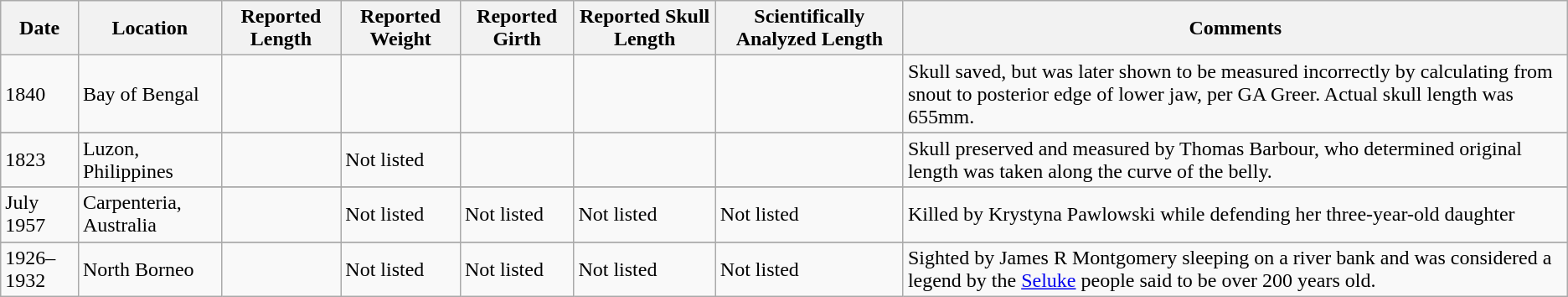<table class="wikitable sortable collapsible collapsed">
<tr>
<th>Date</th>
<th>Location</th>
<th>Reported Length</th>
<th>Reported Weight</th>
<th>Reported Girth</th>
<th>Reported Skull Length</th>
<th>Scientifically Analyzed Length</th>
<th>Comments</th>
</tr>
<tr>
<td>1840</td>
<td>Bay of Bengal</td>
<td></td>
<td></td>
<td></td>
<td></td>
<td></td>
<td>Skull saved, but was later shown to be measured incorrectly by calculating from snout to posterior edge of lower jaw, per GA Greer. Actual skull length was 655mm.</td>
</tr>
<tr>
</tr>
<tr>
<td>1823</td>
<td>Luzon, Philippines</td>
<td></td>
<td>Not listed</td>
<td></td>
<td></td>
<td></td>
<td>Skull preserved and measured by Thomas Barbour, who determined original length was taken along the curve of the belly.</td>
</tr>
<tr>
</tr>
<tr>
<td>July 1957</td>
<td>Carpenteria, Australia</td>
<td></td>
<td>Not listed</td>
<td>Not listed</td>
<td>Not listed</td>
<td>Not listed</td>
<td>Killed by Krystyna Pawlowski while defending her three-year-old daughter</td>
</tr>
<tr>
</tr>
<tr>
<td>1926–1932</td>
<td>North Borneo</td>
<td></td>
<td>Not listed</td>
<td>Not listed</td>
<td>Not listed</td>
<td>Not listed</td>
<td>Sighted by James R Montgomery sleeping on a river bank and was considered a legend by the <a href='#'>Seluke</a> people said to be over 200 years old.</td>
</tr>
</table>
